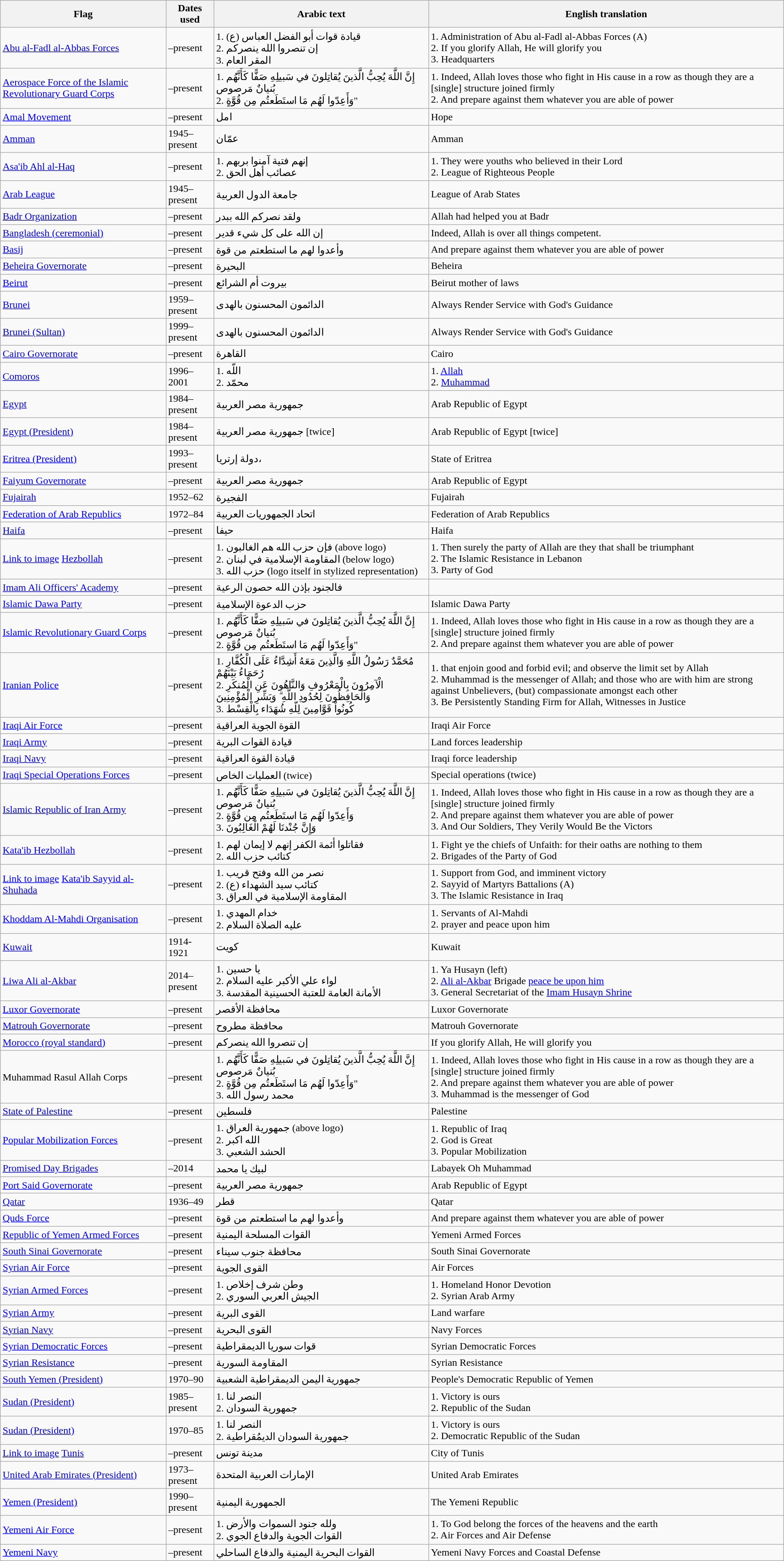<table class="wikitable sortable">
<tr>
<th>Flag</th>
<th>Dates used</th>
<th>Arabic text</th>
<th>English translation</th>
</tr>
<tr>
<td><a href='#'>Abu al-Fadl al-Abbas Forces</a></td>
<td>–present</td>
<td>1. قيادة قوات أبو الفضل العباس (ع)<br>2. إن تنصروا الله ينصركم<br>3. المقر العام</td>
<td>1. Administration of Abu al-Fadl al-Abbas Forces (A)<br>2. If you glorify Allah, He will glorify you<br>3. Headquarters</td>
</tr>
<tr>
<td> <a href='#'>Aerospace Force of the Islamic Revolutionary Guard Corps</a></td>
<td>–present</td>
<td>1. إِنَّ اللَّهَ يُحِبُّ الَّذينَ يُقاتِلونَ في سَبيلِهِ صَفًّا كَأَنَّهُم بُنيانٌ مَرصوص<br>2. وَأَعِدّوا لَهُم مَا استَطَعتُم مِن قُوَّةٍ"</td>
<td>1. Indeed, Allah loves those who fight in His cause in a row as though they are a [single] structure joined firmly<br>2. And prepare against them whatever you are able of power</td>
</tr>
<tr>
<td> <a href='#'>Amal Movement</a></td>
<td>–present</td>
<td>امل</td>
<td>Hope</td>
</tr>
<tr>
<td> <a href='#'>Amman</a></td>
<td>1945–present</td>
<td>عمّان</td>
<td>Amman</td>
</tr>
<tr>
<td><a href='#'>Asa'ib Ahl al-Haq</a></td>
<td>–present</td>
<td>1. إنهم فتية آمنوا بربهم<br>2. عصائب أهل الحق</td>
<td>1. They were youths who believed in their Lord<br>2. League of Righteous People</td>
</tr>
<tr>
<td> <a href='#'>Arab League</a></td>
<td>1945–present</td>
<td>جامعة الدول العربية</td>
<td>League of Arab States</td>
</tr>
<tr>
<td><a href='#'>Badr Organization</a></td>
<td>–present</td>
<td>ولقد نصركم الله ببدر</td>
<td>Allah had helped you at Badr</td>
</tr>
<tr>
<td> <a href='#'>Bangladesh (ceremonial)</a></td>
<td>–present</td>
<td>إن الله على كل شيء قدير</td>
<td>Indeed, Allah is over all things competent.</td>
</tr>
<tr>
<td> <a href='#'>Basij</a></td>
<td>–present</td>
<td>وأعدوا لهم ما استطعتم من قوة</td>
<td>And prepare against them whatever you are able of power</td>
</tr>
<tr>
<td> <a href='#'>Beheira Governorate</a></td>
<td>–present</td>
<td>البحيرة</td>
<td>Beheira</td>
</tr>
<tr>
<td> <a href='#'>Beirut</a></td>
<td>–present</td>
<td>بيروت أم الشرائع</td>
<td>Beirut mother of laws</td>
</tr>
<tr>
<td> <a href='#'>Brunei</a></td>
<td>1959–present</td>
<td>الدائمون المحسنون بالهدى</td>
<td>Always Render Service with God's Guidance</td>
</tr>
<tr>
<td> <a href='#'>Brunei (Sultan)</a></td>
<td>1999–present</td>
<td>الدائمون المحسنون بالهدى</td>
<td>Always Render Service with God's Guidance</td>
</tr>
<tr>
<td> <a href='#'>Cairo Governorate</a></td>
<td>–present</td>
<td>القاهرة</td>
<td>Cairo</td>
</tr>
<tr>
<td> <a href='#'>Comoros</a></td>
<td>1996–2001</td>
<td>1. اللّه<br>2. محمّد</td>
<td>1. <a href='#'>Allah</a><br>2. <a href='#'>Muhammad</a></td>
</tr>
<tr>
<td> <a href='#'>Egypt</a></td>
<td>1984–present</td>
<td>جمهورية مصر العربية</td>
<td>Arab Republic of Egypt</td>
</tr>
<tr>
<td> <a href='#'>Egypt (President)</a></td>
<td>1984–present</td>
<td>جمهورية مصر العربية [twice]</td>
<td>Arab Republic of Egypt [twice]</td>
</tr>
<tr>
<td> <a href='#'>Eritrea (President)</a></td>
<td>1993–present</td>
<td>دولة إرتريا،</td>
<td>State of Eritrea</td>
</tr>
<tr>
<td> <a href='#'>Faiyum Governorate</a></td>
<td>–present</td>
<td>جمهورية مصر العربية</td>
<td>Arab Republic of Egypt</td>
</tr>
<tr>
<td> <a href='#'>Fujairah</a></td>
<td>1952–62</td>
<td>الفجيرة</td>
<td>Fujairah</td>
</tr>
<tr>
<td> <a href='#'>Federation of Arab Republics</a></td>
<td>1972–84</td>
<td>اتحاد الجمهوريات العربية</td>
<td>Federation of Arab Republics</td>
</tr>
<tr>
<td> <a href='#'>Haifa</a></td>
<td>–present</td>
<td>حيفا</td>
<td>Haifa</td>
</tr>
<tr>
<td><a href='#'>Link to image</a> <a href='#'>Hezbollah</a></td>
<td>–present</td>
<td>1. فإن حزب الله هم الغالبون (above logo)<br>2. المقاومة الإسلامية في لبنان (below logo)<br>3. حزب الله (logo itself in stylized representation)</td>
<td>1. Then surely the party of Allah are they that shall be triumphant<br>2. The Islamic Resistance in Lebanon<br>3. Party of God</td>
</tr>
<tr>
<td> <a href='#'>Imam Ali Officers' Academy</a></td>
<td>–present</td>
<td>فالجنود بإذن الله حصون الرعية</td>
<td></td>
</tr>
<tr>
<td> <a href='#'>Islamic Dawa Party</a></td>
<td>–present</td>
<td>حزب الدعوة الإسلامية</td>
<td>Islamic Dawa Party</td>
</tr>
<tr>
<td> <a href='#'>Islamic Revolutionary Guard Corps</a></td>
<td>–present</td>
<td>1. إِنَّ اللَّهَ يُحِبُّ الَّذينَ يُقاتِلونَ في سَبيلِهِ صَفًّا كَأَنَّهُم بُنيانٌ مَرصوص<br>2. وَأَعِدّوا لَهُم مَا استَطَعتُم مِن قُوَّةٍ"</td>
<td>1. Indeed, Allah loves those who fight in His cause in a row as though they are a [single] structure joined firmly<br>2. And prepare against them whatever you are able of power</td>
</tr>
<tr>
<td> <a href='#'>Iranian Police</a></td>
<td>–present</td>
<td>1. مُحَمَّدٌ رَسُولُ اللَّهِ وَالَّذِينَ مَعَهُ أَشِدَّاءُ عَلَى الْكُفَّارِ رُحَمَاءُ بَيْنَهُمْ<br>2. الْآمِرُونَ بِالْمَعْرُوفِ وَالنَّاهُونَ عَنِ الْمُنكَرِ وَالْحَافِظُونَ لِحُدُودِ اللَّهِ ۗ وَبَشِّرِ الْمُؤْمِنِينَ<br>3. كُونُواْ قَوَّامِينَ لِلّهِ شُهَدَاء بِالْقِسْط</td>
<td>1. that enjoin good and forbid evil; and observe the limit set by Allah<br>2. Muhammad is the messenger of Allah; and those who are with him are strong against Unbelievers, (but) compassionate amongst each other<br>3. Be Persistently Standing Firm for Allah, Witnesses in Justice</td>
</tr>
<tr>
<td> <a href='#'>Iraqi Air Force</a></td>
<td>–present</td>
<td>القوة الجوية العراقية</td>
<td>Iraqi Air Force</td>
</tr>
<tr>
<td> <a href='#'>Iraqi Army</a></td>
<td>–present</td>
<td>قيادة القوات البرية</td>
<td>Land forces leadership</td>
</tr>
<tr>
<td> <a href='#'>Iraqi Navy</a></td>
<td>–present</td>
<td>قيادة القوة العراقية</td>
<td>Iraqi force leadership</td>
</tr>
<tr>
<td> <a href='#'>Iraqi Special Operations Forces</a></td>
<td>–present</td>
<td>العمليات الخاص (twice)</td>
<td>Special operations (twice)</td>
</tr>
<tr>
<td> <a href='#'>Islamic Republic of Iran Army</a></td>
<td>–present</td>
<td>1. إِنَّ اللَّهَ يُحِبُّ الَّذينَ يُقاتِلونَ في سَبيلِهِ صَفًّا كَأَنَّهُم بُنيانٌ مَرصوص<br>2. وَأَعِدّوا لَهُم مَا استَطَعتُم مِن قُوَّةٍ<br>3. وَإِنَّ جُنْدنَا لَهُمْ الْغَالِبُونَ</td>
<td>1. Indeed, Allah loves those who fight in His cause in a row as though they are a [single] structure joined firmly<br>2. And prepare against them whatever you are able of power<br>3. And Our Soldiers, They Verily Would Be the Victors</td>
</tr>
<tr>
<td><a href='#'>Kata'ib Hezbollah</a></td>
<td>–present</td>
<td>1. فقاتلوا أئمة الكفر إنهم لا إيمان لهم<br>2. كتائب حزب الله</td>
<td>1. Fight ye the chiefs of Unfaith: for their oaths are nothing to them<br>2. Brigades of the Party of God</td>
</tr>
<tr>
<td><a href='#'>Link to image</a> <a href='#'>Kata'ib Sayyid al-Shuhada</a></td>
<td>–present</td>
<td>1. نصر من الله وفتح قريب<br>2. كتائب سيد الشهداء (ع)<br>3. المقاومة الإسلامية في العراق</td>
<td>1. Support from God, and imminent victory<br>2. Sayyid of Martyrs Battalions (A)<br>3. The Islamic Resistance in Iraq</td>
</tr>
<tr>
<td> <a href='#'>Khoddam Al-Mahdi Organisation</a></td>
<td>–present</td>
<td>1. خدام المهدي<br>2. عليه الصلاة السلام</td>
<td>1. Servants of Al-Mahdi<br>2. prayer and peace upon him</td>
</tr>
<tr>
<td> <a href='#'>Kuwait</a></td>
<td>1914-1921</td>
<td>كويت</td>
<td>Kuwait</td>
</tr>
<tr>
<td><a href='#'>Liwa Ali al-Akbar</a></td>
<td>2014–present</td>
<td>1. يا حسين<br>2. لواء علي الأكبر عليه السلام<br>3. الأمانة العامة للعتبة الحسينية المقدسة</td>
<td>1. Ya Husayn (left)<br>2. <a href='#'>Ali al-Akbar</a> Brigade <a href='#'>peace be upon him</a><br>3. General Secretariat of the <a href='#'>Imam Husayn Shrine</a></td>
</tr>
<tr>
<td> <a href='#'>Luxor Governorate</a></td>
<td>–present</td>
<td>محافظة الأقصر</td>
<td>Luxor Governorate</td>
</tr>
<tr>
<td> <a href='#'>Matrouh Governorate</a></td>
<td>–present</td>
<td>محافظة مطروح</td>
<td>Matrouh Governorate</td>
</tr>
<tr>
<td> <a href='#'>Morocco (royal standard)</a></td>
<td>–present</td>
<td>إن تنصروا الله ينصركم</td>
<td>If you glorify Allah, He will glorify you</td>
</tr>
<tr>
<td> Muhammad Rasul Allah Corps</td>
<td>–present</td>
<td>1. إِنَّ اللَّهَ يُحِبُّ الَّذينَ يُقاتِلونَ في سَبيلِهِ صَفًّا كَأَنَّهُم بُنيانٌ مَرصوص<br>2. وَأَعِدّوا لَهُم مَا استَطَعتُم مِن قُوَّةٍ"<br>3. محمد رسول الله</td>
<td>1. Indeed, Allah loves those who fight in His cause in a row as though they are a [single] structure joined firmly<br>2. And prepare against them whatever you are able of power<br>3. Muhammad is the messenger of God</td>
</tr>
<tr>
<td> <a href='#'>State of Palestine</a></td>
<td>–present</td>
<td>فلسطين</td>
<td>Palestine</td>
</tr>
<tr>
<td><a href='#'>Popular Mobilization Forces</a></td>
<td>–present</td>
<td>1. جمهورية العراق (above logo)<br>2. الله اكبر<br>3. الحشد الشعبي</td>
<td>1. Republic of Iraq<br>2. God is Great<br>3. Popular Mobilization</td>
</tr>
<tr>
<td> <a href='#'>Promised Day Brigades</a></td>
<td>–2014</td>
<td>لبيك يا محمد</td>
<td>Labayek Oh Muhammad</td>
</tr>
<tr>
<td> <a href='#'>Port Said Governorate</a></td>
<td>–present</td>
<td>جمهورية مصر العربية</td>
<td>Arab Republic of Egypt</td>
</tr>
<tr>
<td> <a href='#'>Qatar</a></td>
<td>1936–49</td>
<td>قطر</td>
<td>Qatar</td>
</tr>
<tr>
<td> <a href='#'>Quds Force</a></td>
<td>–present</td>
<td>وأعدوا لهم ما استطعتم من قوة</td>
<td>And prepare against them whatever you are able of power</td>
</tr>
<tr>
<td> <a href='#'>Republic of Yemen Armed Forces</a></td>
<td>–present</td>
<td>القوات المسلحة اليمنية</td>
<td>Yemeni Armed Forces</td>
</tr>
<tr>
<td> <a href='#'>South Sinai Governorate</a></td>
<td>–present</td>
<td>محافظة جنوب سيناء</td>
<td>South Sinai Governorate</td>
</tr>
<tr>
<td> <a href='#'>Syrian Air Force</a></td>
<td>–present</td>
<td>القوى الجوية</td>
<td>Air Forces</td>
</tr>
<tr>
<td> <a href='#'>Syrian Armed Forces</a></td>
<td>–present</td>
<td>1. وطن شرف إخلاص<br>2. الجيش العربي السوري</td>
<td>1. Homeland Honor Devotion<br>2. Syrian Arab Army</td>
</tr>
<tr>
<td> <a href='#'>Syrian Army</a></td>
<td>–present</td>
<td>القوى البرية</td>
<td>Land warfare</td>
</tr>
<tr>
<td> <a href='#'>Syrian Navy</a></td>
<td>–present</td>
<td>القوى البحرية</td>
<td>Navy Forces</td>
</tr>
<tr>
<td> <a href='#'>Syrian Democratic Forces</a></td>
<td>–present</td>
<td>قوات سوريا الديمقراطية</td>
<td>Syrian Democratic Forces</td>
</tr>
<tr>
<td> <a href='#'>Syrian Resistance</a></td>
<td>–present</td>
<td>المقاومة السورية</td>
<td>Syrian Resistance</td>
</tr>
<tr>
<td> <a href='#'>South Yemen (President)</a></td>
<td>1970–90</td>
<td>جمهورية اليمن الديمقراطية الشعبية</td>
<td>People's Democratic Republic of Yemen</td>
</tr>
<tr>
<td> <a href='#'>Sudan (President)</a></td>
<td>1985–present</td>
<td>1. النصر لنا<br>2. جمهورية السودان</td>
<td>1. Victory is ours<br>2. Republic of the Sudan</td>
</tr>
<tr>
<td> <a href='#'>Sudan (President)</a></td>
<td>1970–85</td>
<td>1. النصر لنا<br>2. جمهورية السودان الديمُقراطية</td>
<td>1. Victory is ours<br>2. Democratic Republic of the Sudan</td>
</tr>
<tr>
<td><a href='#'>Link to image</a> <a href='#'>Tunis</a></td>
<td>–present</td>
<td>مدينة تونس</td>
<td>City of Tunis</td>
</tr>
<tr>
<td> <a href='#'>United Arab Emirates (President)</a></td>
<td>1973–present</td>
<td>الإمارات العربية المتحدة</td>
<td>United Arab Emirates</td>
</tr>
<tr>
<td> <a href='#'>Yemen (President)</a></td>
<td>1990–present</td>
<td>الجمهورية اليمنية</td>
<td>The Yemeni Republic</td>
</tr>
<tr>
<td> <a href='#'>Yemeni Air Force</a></td>
<td>–present</td>
<td>1. ولله جنود السموات والأرض<br>2. القوات الجوية والدفاع الجوي</td>
<td>1. To God belong the forces of the heavens and the earth<br>2. Air Forces and Air Defense</td>
</tr>
<tr>
<td> <a href='#'>Yemeni Navy</a></td>
<td>–present</td>
<td>القوات البحرية اليمنية والدفاع الساحلي</td>
<td>Yemeni Navy Forces and Coastal Defense</td>
</tr>
</table>
